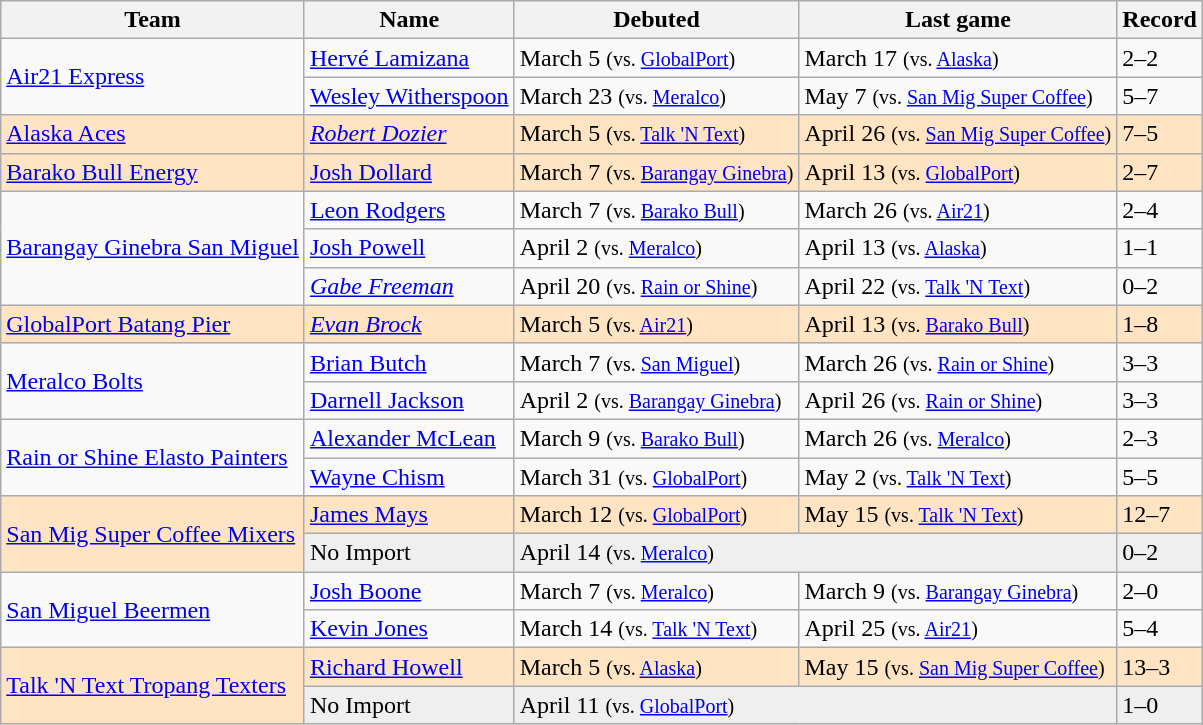<table class="wikitable">
<tr>
<th>Team</th>
<th>Name</th>
<th>Debuted</th>
<th>Last game</th>
<th>Record</th>
</tr>
<tr>
<td rowspan=2><a href='#'>Air21 Express</a></td>
<td><a href='#'>Hervé Lamizana</a></td>
<td>March 5 <small>(vs. <a href='#'>GlobalPort</a>)</small></td>
<td>March 17 <small>(vs. <a href='#'>Alaska</a>)</small></td>
<td>2–2</td>
</tr>
<tr>
<td><a href='#'>Wesley Witherspoon</a></td>
<td>March 23 <small>(vs. <a href='#'>Meralco</a>)</small></td>
<td>May 7 <small>(vs. <a href='#'>San Mig Super Coffee</a>)</small></td>
<td>5–7</td>
</tr>
<tr bgcolor=#FFE4C4>
<td><a href='#'>Alaska Aces</a></td>
<td><em><a href='#'>Robert Dozier</a></em></td>
<td>March 5 <small>(vs. <a href='#'>Talk 'N Text</a>)</small></td>
<td>April 26 <small>(vs. <a href='#'>San Mig Super Coffee</a>)</small></td>
<td>7–5</td>
</tr>
<tr bgcolor=#FFE4C4>
<td><a href='#'>Barako Bull Energy</a></td>
<td><a href='#'>Josh Dollard</a></td>
<td>March 7 <small>(vs. <a href='#'>Barangay Ginebra</a>)</small></td>
<td>April 13 <small>(vs. <a href='#'>GlobalPort</a>)</small></td>
<td>2–7</td>
</tr>
<tr>
<td rowspan=3><a href='#'>Barangay Ginebra San Miguel</a></td>
<td><a href='#'>Leon Rodgers</a></td>
<td>March 7 <small>(vs. <a href='#'>Barako Bull</a>)</small></td>
<td>March 26 <small>(vs. <a href='#'>Air21</a>)</small></td>
<td>2–4</td>
</tr>
<tr>
<td><a href='#'>Josh Powell</a></td>
<td>April 2 <small>(vs. <a href='#'>Meralco</a>)</small></td>
<td>April 13 <small>(vs. <a href='#'>Alaska</a>)</small></td>
<td>1–1</td>
</tr>
<tr>
<td><em><a href='#'>Gabe Freeman</a></em> </td>
<td>April 20 <small>(vs. <a href='#'>Rain or Shine</a>)</small></td>
<td>April 22 <small>(vs. <a href='#'>Talk 'N Text</a>)</small></td>
<td>0–2</td>
</tr>
<tr bgcolor=#FFE4C4>
<td><a href='#'>GlobalPort Batang Pier</a></td>
<td><em><a href='#'>Evan Brock</a></em></td>
<td>March 5 <small>(vs. <a href='#'>Air21</a>)</small></td>
<td>April 13 <small>(vs. <a href='#'>Barako Bull</a>)</small></td>
<td>1–8</td>
</tr>
<tr>
<td rowspan=2><a href='#'>Meralco Bolts</a></td>
<td><a href='#'>Brian Butch</a></td>
<td>March 7 <small>(vs. <a href='#'>San Miguel</a>)</small></td>
<td>March 26 <small>(vs. <a href='#'>Rain or Shine</a>)</small></td>
<td>3–3</td>
</tr>
<tr>
<td><a href='#'>Darnell Jackson</a></td>
<td>April 2 <small>(vs. <a href='#'>Barangay Ginebra</a>)</small></td>
<td>April 26 <small>(vs. <a href='#'>Rain or Shine</a>)</small></td>
<td>3–3</td>
</tr>
<tr>
<td rowspan=2><a href='#'>Rain or Shine Elasto Painters</a></td>
<td><a href='#'>Alexander McLean</a></td>
<td>March 9 <small>(vs. <a href='#'>Barako Bull</a>)</small></td>
<td>March 26 <small>(vs. <a href='#'>Meralco</a>)</small></td>
<td>2–3</td>
</tr>
<tr>
<td><a href='#'>Wayne Chism</a></td>
<td>March 31 <small>(vs. <a href='#'>GlobalPort</a>)</small></td>
<td>May 2 <small>(vs. <a href='#'>Talk 'N Text</a>)</small></td>
<td>5–5</td>
</tr>
<tr bgcolor=#FFE4C4>
<td rowspan=2><a href='#'>San Mig Super Coffee Mixers</a></td>
<td><a href='#'>James Mays</a></td>
<td>March 12 <small>(vs. <a href='#'>GlobalPort</a>)</small></td>
<td>May 15 <small>(vs. <a href='#'>Talk 'N Text</a>)</small></td>
<td>12–7</td>
</tr>
<tr bgcolor=#efefef>
<td>No Import</td>
<td bgcolor=#efefef colspan=2>April 14 <small>(vs. <a href='#'>Meralco</a>)</small></td>
<td>0–2</td>
</tr>
<tr>
<td rowspan=2><a href='#'>San Miguel Beermen</a></td>
<td><a href='#'>Josh Boone</a></td>
<td>March 7 <small>(vs. <a href='#'>Meralco</a>)</small></td>
<td>March 9 <small>(vs. <a href='#'>Barangay Ginebra</a>)</small></td>
<td>2–0</td>
</tr>
<tr>
<td><a href='#'>Kevin Jones</a></td>
<td>March 14 <small>(vs. <a href='#'>Talk 'N Text</a>)</small></td>
<td>April 25 <small>(vs. <a href='#'>Air21</a>)</small></td>
<td>5–4</td>
</tr>
<tr bgcolor=#FFE4C4>
<td rowspan=2><a href='#'>Talk 'N Text Tropang Texters</a></td>
<td><a href='#'>Richard Howell</a></td>
<td>March 5 <small>(vs. <a href='#'>Alaska</a>)</small></td>
<td>May 15 <small>(vs. <a href='#'>San Mig Super Coffee</a>)</small></td>
<td>13–3</td>
</tr>
<tr bgcolor=#efefef>
<td>No Import</td>
<td bgcolor=#efefef colspan=2>April 11 <small>(vs. <a href='#'>GlobalPort</a>)</small></td>
<td>1–0</td>
</tr>
</table>
